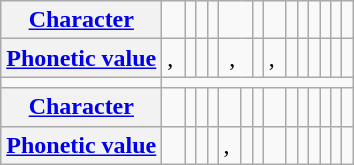<table class="wikitable" style="text-align: center;">
<tr>
<th><a href='#'>Character</a></th>
<td><big></big></td>
<td><big></big></td>
<td><big></big></td>
<td><big></big></td>
<td colspan="2"><big></big></td>
<td><big></big></td>
<td><big></big></td>
<td><big></big></td>
<td><big></big></td>
<td><big></big></td>
<td><big></big></td>
<td><big></big></td>
<td><big></big></td>
</tr>
<tr>
<th><a href='#'>Phonetic value</a></th>
<td>, </td>
<td></td>
<td></td>
<td></td>
<td colspan="2">, </td>
<td></td>
<td>, </td>
<td></td>
<td></td>
<td></td>
<td></td>
<td></td>
<td></td>
</tr>
<tr>
<td></td>
</tr>
<tr>
<th><a href='#'>Character</a></th>
<td><big></big></td>
<td><big></big></td>
<td><big></big></td>
<td><big></big></td>
<td><big></big></td>
<td><big></big></td>
<td><big></big></td>
<td><big></big></td>
<td><big></big></td>
<td><big></big><big></big></td>
<td><big></big><big></big></td>
<td><big></big></td>
<td><big></big></td>
<td><big></big></td>
</tr>
<tr>
<th><a href='#'>Phonetic value</a></th>
<td></td>
<td></td>
<td></td>
<td></td>
<td>, </td>
<td></td>
<td></td>
<td></td>
<td></td>
<td></td>
<td></td>
<td></td>
<td></td>
<td></td>
</tr>
</table>
